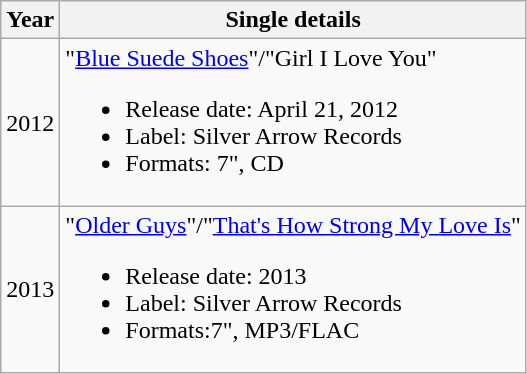<table class="wikitable" style="text-align: center;">
<tr>
<th>Year</th>
<th>Single details</th>
</tr>
<tr>
<td>2012</td>
<td style="text-align:left;">"<a href='#'>Blue Suede Shoes</a>"/"Girl I Love You"<br><ul><li>Release date: April 21, 2012</li><li>Label: Silver Arrow Records</li><li>Formats: 7", CD</li></ul></td>
</tr>
<tr>
<td>2013</td>
<td style="text-align:left;">"<a href='#'>Older Guys</a>"/"<a href='#'>That's How Strong My Love Is</a>"<br><ul><li>Release date: 2013</li><li>Label: Silver Arrow Records</li><li>Formats:7", MP3/FLAC</li></ul></td>
</tr>
</table>
